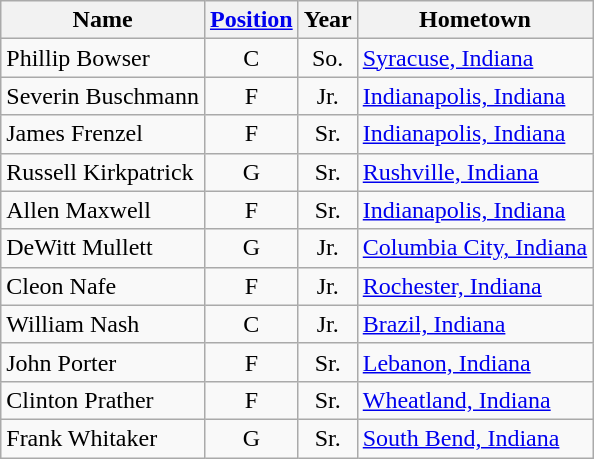<table class="wikitable" style="text-align:center">
<tr>
<th>Name</th>
<th><a href='#'>Position</a></th>
<th>Year</th>
<th>Hometown</th>
</tr>
<tr>
<td style="text-align:left">Phillip Bowser</td>
<td>C</td>
<td>So.</td>
<td style="text-align:left"><a href='#'>Syracuse, Indiana</a></td>
</tr>
<tr>
<td style="text-align:left">Severin Buschmann</td>
<td>F</td>
<td>Jr.</td>
<td style="text-align:left"><a href='#'>Indianapolis, Indiana</a></td>
</tr>
<tr>
<td style="text-align:left">James Frenzel</td>
<td>F</td>
<td>Sr.</td>
<td style="text-align:left"><a href='#'>Indianapolis, Indiana</a></td>
</tr>
<tr>
<td style="text-align:left">Russell Kirkpatrick</td>
<td>G</td>
<td>Sr.</td>
<td style="text-align:left"><a href='#'>Rushville, Indiana</a></td>
</tr>
<tr>
<td style="text-align:left">Allen Maxwell</td>
<td>F</td>
<td>Sr.</td>
<td style="text-align:left"><a href='#'>Indianapolis, Indiana</a></td>
</tr>
<tr>
<td style="text-align:left">DeWitt Mullett</td>
<td>G</td>
<td>Jr.</td>
<td style="text-align:left"><a href='#'>Columbia City, Indiana</a></td>
</tr>
<tr>
<td style="text-align:left">Cleon Nafe</td>
<td>F</td>
<td>Jr.</td>
<td style="text-align:left"><a href='#'>Rochester, Indiana</a></td>
</tr>
<tr>
<td style="text-align:left">William Nash</td>
<td>C</td>
<td>Jr.</td>
<td style="text-align:left"><a href='#'>Brazil, Indiana</a></td>
</tr>
<tr>
<td style="text-align:left">John Porter</td>
<td>F</td>
<td>Sr.</td>
<td style="text-align:left"><a href='#'>Lebanon, Indiana</a></td>
</tr>
<tr>
<td style="text-align:left">Clinton Prather</td>
<td>F</td>
<td>Sr.</td>
<td style="text-align:left"><a href='#'>Wheatland, Indiana</a></td>
</tr>
<tr>
<td style="text-align:left">Frank Whitaker</td>
<td>G</td>
<td>Sr.</td>
<td style="text-align:left"><a href='#'>South Bend, Indiana</a></td>
</tr>
</table>
